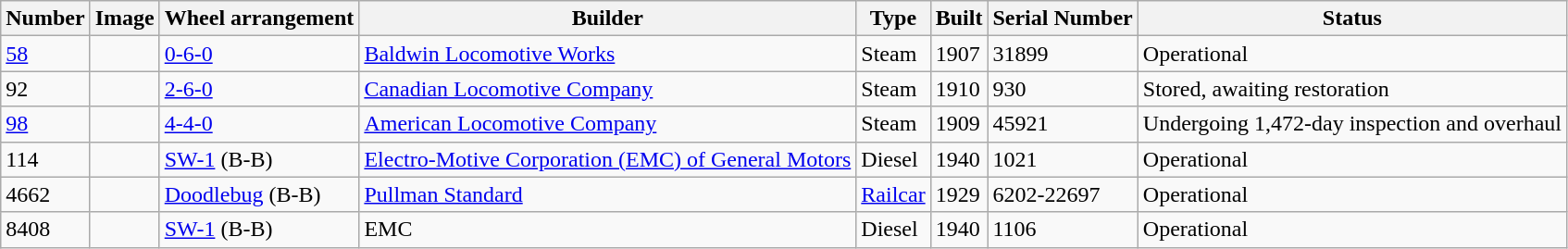<table class="wikitable" style="font-size:100%;">
<tr>
<th>Number</th>
<th>Image</th>
<th>Wheel arrangement</th>
<th>Builder</th>
<th>Type</th>
<th>Built</th>
<th>Serial Number</th>
<th>Status</th>
</tr>
<tr>
<td><a href='#'>58</a></td>
<td></td>
<td><a href='#'>0-6-0</a></td>
<td><a href='#'>Baldwin Locomotive Works</a></td>
<td>Steam</td>
<td>1907</td>
<td>31899</td>
<td>Operational</td>
</tr>
<tr>
<td>92</td>
<td></td>
<td><a href='#'>2-6-0</a></td>
<td><a href='#'>Canadian Locomotive Company</a></td>
<td>Steam</td>
<td>1910</td>
<td>930</td>
<td>Stored, awaiting restoration</td>
</tr>
<tr>
<td><a href='#'>98</a></td>
<td></td>
<td><a href='#'>4-4-0</a></td>
<td><a href='#'>American Locomotive Company</a></td>
<td>Steam</td>
<td>1909</td>
<td>45921</td>
<td>Undergoing 1,472-day inspection and overhaul</td>
</tr>
<tr>
<td>114</td>
<td></td>
<td><a href='#'>SW-1</a> (B-B)</td>
<td><a href='#'>Electro-Motive Corporation (EMC) of General Motors</a></td>
<td>Diesel</td>
<td>1940</td>
<td>1021</td>
<td>Operational</td>
</tr>
<tr>
<td>4662</td>
<td></td>
<td><a href='#'>Doodlebug</a> (B-B)</td>
<td><a href='#'>Pullman Standard</a></td>
<td><a href='#'>Railcar</a></td>
<td>1929</td>
<td>6202-22697</td>
<td>Operational</td>
</tr>
<tr>
<td>8408</td>
<td></td>
<td><a href='#'>SW-1</a> (B-B)</td>
<td>EMC</td>
<td>Diesel</td>
<td>1940</td>
<td>1106</td>
<td>Operational</td>
</tr>
</table>
